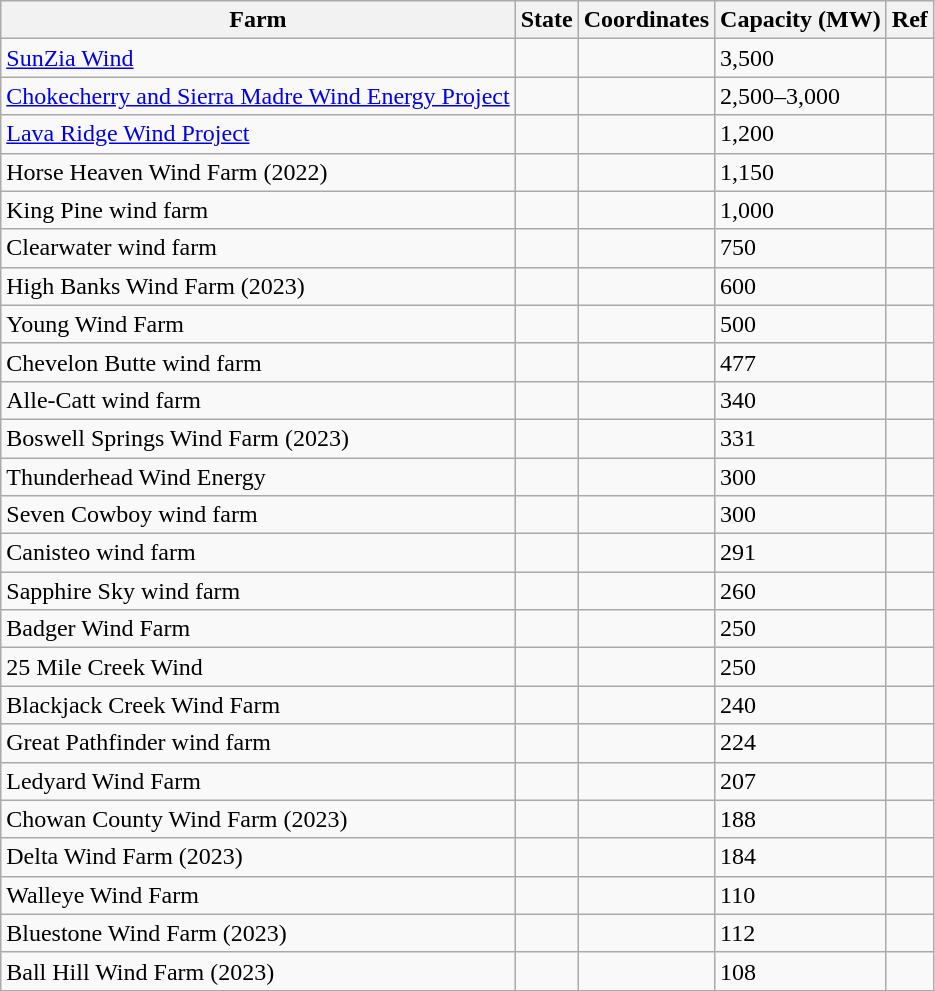<table class="wikitable sortable">
<tr>
<th>Farm</th>
<th>State</th>
<th>Coordinates</th>
<th>Capacity (MW)</th>
<th>Ref</th>
</tr>
<tr>
<td><a href='#'>SunZia Wind</a></td>
<td></td>
<td></td>
<td>3,500</td>
<td></td>
</tr>
<tr>
<td><a href='#'>Chokecherry and Sierra Madre Wind Energy Project</a></td>
<td></td>
<td></td>
<td data-sort-value="3,000">2,500–3,000</td>
<td></td>
</tr>
<tr>
<td><a href='#'>Lava Ridge Wind Project</a></td>
<td></td>
<td></td>
<td>1,200</td>
<td></td>
</tr>
<tr>
<td>Horse Heaven Wind Farm (2022)</td>
<td></td>
<td></td>
<td>1,150</td>
<td></td>
</tr>
<tr>
<td>King Pine wind farm</td>
<td></td>
<td></td>
<td>1,000</td>
<td></td>
</tr>
<tr>
<td>Clearwater wind farm</td>
<td></td>
<td></td>
<td>750</td>
<td></td>
</tr>
<tr>
<td>High Banks Wind Farm (2023)</td>
<td></td>
<td></td>
<td>600</td>
<td></td>
</tr>
<tr>
<td>Young Wind Farm</td>
<td></td>
<td></td>
<td>500</td>
<td></td>
</tr>
<tr>
<td>Chevelon Butte wind farm</td>
<td></td>
<td></td>
<td>477</td>
<td></td>
</tr>
<tr>
<td>Alle-Catt wind farm</td>
<td></td>
<td></td>
<td>340</td>
<td></td>
</tr>
<tr>
<td>Boswell Springs Wind Farm (2023)</td>
<td></td>
<td></td>
<td>331</td>
<td></td>
</tr>
<tr>
<td>Thunderhead Wind Energy</td>
<td></td>
<td></td>
<td>300</td>
<td></td>
</tr>
<tr>
<td>Seven Cowboy wind farm</td>
<td></td>
<td></td>
<td>300</td>
<td></td>
</tr>
<tr>
<td>Canisteo wind farm</td>
<td></td>
<td></td>
<td>291</td>
<td></td>
</tr>
<tr>
<td>Sapphire Sky wind farm</td>
<td></td>
<td></td>
<td>260</td>
<td></td>
</tr>
<tr>
<td>Badger Wind Farm</td>
<td></td>
<td></td>
<td>250</td>
<td></td>
</tr>
<tr>
<td>25 Mile Creek Wind</td>
<td></td>
<td></td>
<td>250</td>
<td></td>
</tr>
<tr>
<td>Blackjack Creek Wind Farm</td>
<td></td>
<td></td>
<td>240</td>
<td></td>
</tr>
<tr>
<td>Great Pathfinder wind farm</td>
<td></td>
<td></td>
<td>224</td>
<td></td>
</tr>
<tr>
<td>Ledyard Wind Farm</td>
<td></td>
<td></td>
<td>207</td>
<td></td>
</tr>
<tr>
<td>Chowan County Wind Farm (2023)</td>
<td></td>
<td></td>
<td>188</td>
<td></td>
</tr>
<tr>
<td>Delta Wind Farm (2023)</td>
<td></td>
<td></td>
<td>184</td>
<td></td>
</tr>
<tr>
<td>Walleye Wind Farm</td>
<td></td>
<td></td>
<td>110</td>
<td></td>
</tr>
<tr>
<td>Bluestone Wind Farm (2023)</td>
<td></td>
<td></td>
<td>112</td>
<td></td>
</tr>
<tr>
<td>Ball Hill Wind Farm (2023)</td>
<td></td>
<td></td>
<td>108</td>
<td></td>
</tr>
</table>
